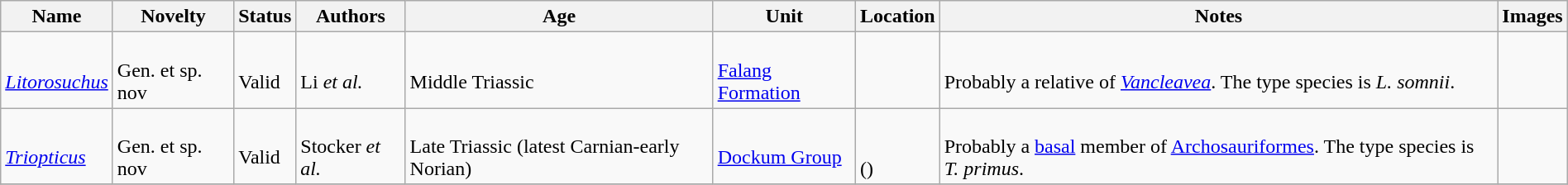<table class="wikitable sortable" align="center" width="100%">
<tr>
<th>Name</th>
<th>Novelty</th>
<th>Status</th>
<th>Authors</th>
<th>Age</th>
<th>Unit</th>
<th>Location</th>
<th>Notes</th>
<th>Images</th>
</tr>
<tr>
<td><br><em><a href='#'>Litorosuchus</a></em></td>
<td><br>Gen. et sp. nov</td>
<td><br>Valid</td>
<td><br>Li <em>et al.</em></td>
<td><br>Middle Triassic</td>
<td><br><a href='#'>Falang Formation</a></td>
<td><br></td>
<td><br>Probably a relative of <em><a href='#'>Vancleavea</a></em>. The type species is <em>L. somnii</em>.</td>
<td></td>
</tr>
<tr>
<td><br><em><a href='#'>Triopticus</a></em></td>
<td><br>Gen. et sp. nov</td>
<td><br>Valid</td>
<td><br>Stocker <em>et al.</em></td>
<td><br>Late Triassic (latest Carnian-early Norian)</td>
<td><br><a href='#'>Dockum Group</a></td>
<td><br><br>()</td>
<td><br>Probably a <a href='#'>basal</a> member of <a href='#'>Archosauriformes</a>. The type species is <em>T. primus</em>.</td>
<td></td>
</tr>
<tr>
</tr>
</table>
